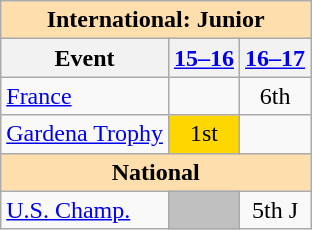<table class="wikitable" style="text-align:center">
<tr>
<th colspan="3" style="background-color: #ffdead; " align="center">International: Junior</th>
</tr>
<tr>
<th>Event</th>
<th><a href='#'>15–16</a></th>
<th><a href='#'>16–17</a></th>
</tr>
<tr>
<td align=left> <a href='#'>France</a></td>
<td></td>
<td>6th</td>
</tr>
<tr>
<td align=left><a href='#'>Gardena Trophy</a></td>
<td bgcolor="gold">1st</td>
<td></td>
</tr>
<tr>
<th colspan="3" style="background-color: #ffdead; " align="center">National</th>
</tr>
<tr>
<td align=left><a href='#'>U.S. Champ.</a></td>
<td bgcolor="silver"></td>
<td>5th J</td>
</tr>
</table>
